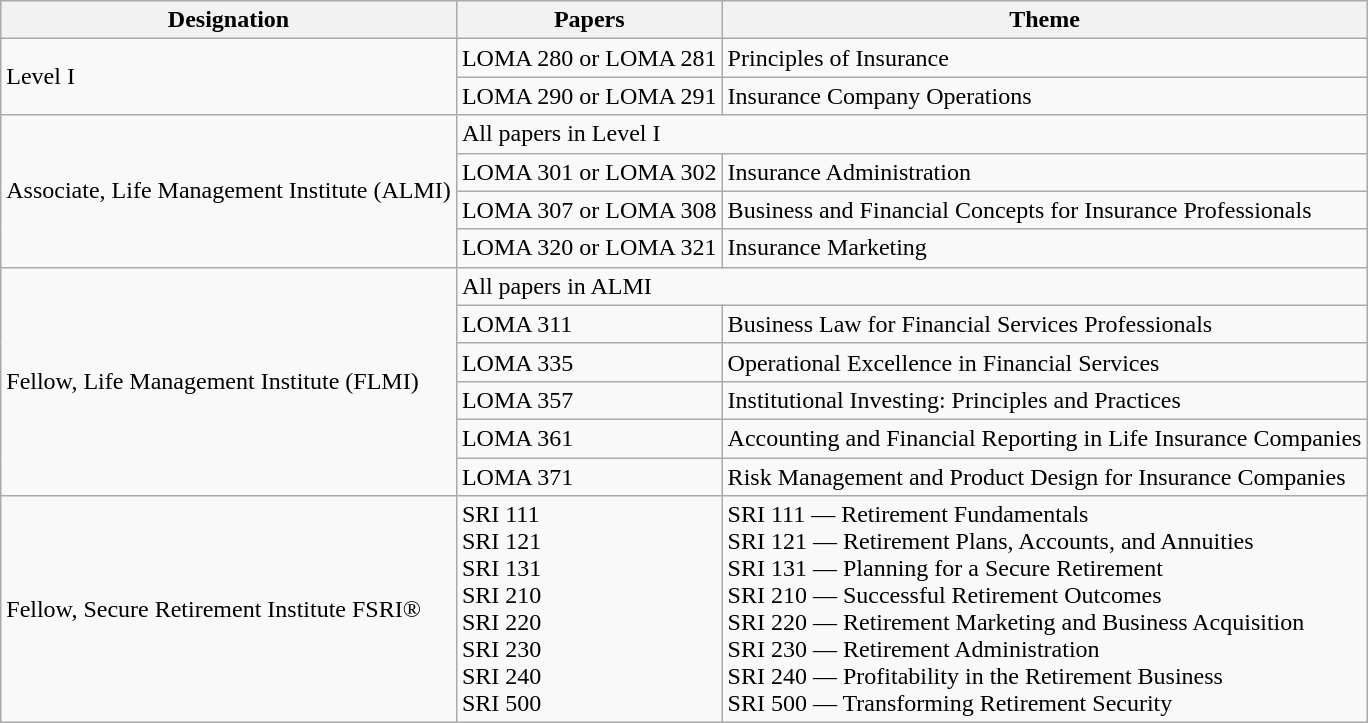<table class="wikitable">
<tr>
<th>Designation</th>
<th>Papers</th>
<th>Theme</th>
</tr>
<tr>
<td rowspan="2">Level I</td>
<td>LOMA 280 or LOMA 281</td>
<td>Principles of Insurance</td>
</tr>
<tr>
<td>LOMA 290 or LOMA 291</td>
<td>Insurance Company Operations</td>
</tr>
<tr>
<td rowspan="4">Associate, Life Management Institute (ALMI)</td>
<td colspan="2">All papers in Level I</td>
</tr>
<tr>
<td>LOMA 301 or LOMA 302</td>
<td>Insurance Administration</td>
</tr>
<tr>
<td>LOMA 307 or LOMA 308</td>
<td>Business and Financial Concepts for Insurance Professionals</td>
</tr>
<tr>
<td>LOMA 320 or LOMA 321</td>
<td>Insurance Marketing</td>
</tr>
<tr>
<td rowspan="6">Fellow, Life Management Institute (FLMI)</td>
<td colspan="2">All papers in ALMI</td>
</tr>
<tr>
<td>LOMA 311</td>
<td>Business Law for Financial Services Professionals</td>
</tr>
<tr>
<td>LOMA 335</td>
<td>Operational Excellence in Financial Services</td>
</tr>
<tr>
<td>LOMA 357</td>
<td>Institutional Investing: Principles and Practices</td>
</tr>
<tr>
<td>LOMA 361</td>
<td>Accounting and Financial Reporting in Life Insurance Companies</td>
</tr>
<tr>
<td>LOMA 371</td>
<td>Risk Management and Product Design for Insurance Companies</td>
</tr>
<tr>
<td>Fellow, Secure Retirement Institute FSRI®</td>
<td>SRI 111<br>SRI 121<br>SRI 131<br>SRI 210<br>SRI 220<br>SRI 230<br>SRI 240<br>SRI 500</td>
<td>SRI 111 — Retirement Fundamentals<br>SRI 121 — Retirement Plans, Accounts, and Annuities<br>SRI 131 — Planning for a Secure Retirement<br>SRI 210 — Successful Retirement Outcomes<br>SRI 220 — Retirement Marketing and Business Acquisition<br>SRI 230 — Retirement Administration<br>SRI 240 — Profitability in the Retirement Business<br>SRI 500 — Transforming Retirement Security</td>
</tr>
</table>
